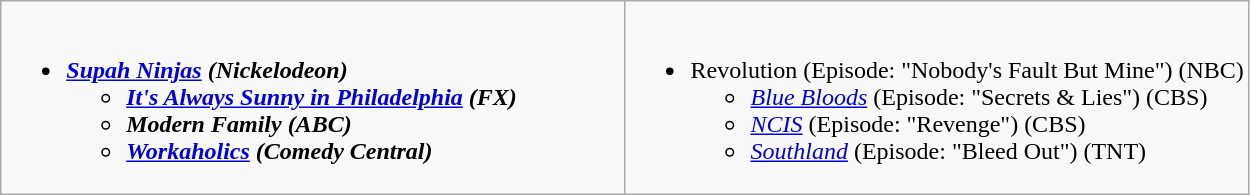<table class="wikitable">
<tr>
<td style="vertical-align:top;" width="50%"><br><ul><li><strong><em><a href='#'>Supah Ninjas</a><em> (Nickelodeon)<strong><ul><li></em><a href='#'>It's Always Sunny in Philadelphia</a><em> (FX)</li><li></em>Modern Family<em> (ABC)</li><li></em><a href='#'>Workaholics</a><em> (Comedy Central)</li></ul></li></ul></td>
<td style="vertical-align:top;" width="50%"><br><ul><li></em></strong>Revolution</em> (Episode: "Nobody's Fault But Mine") (NBC)</strong><ul><li><em><a href='#'>Blue Bloods</a></em> (Episode: "Secrets & Lies") (CBS)</li><li><em><a href='#'>NCIS</a></em> (Episode: "Revenge") (CBS)</li><li><em><a href='#'>Southland</a></em> (Episode: "Bleed Out") (TNT)</li></ul></li></ul></td>
</tr>
</table>
